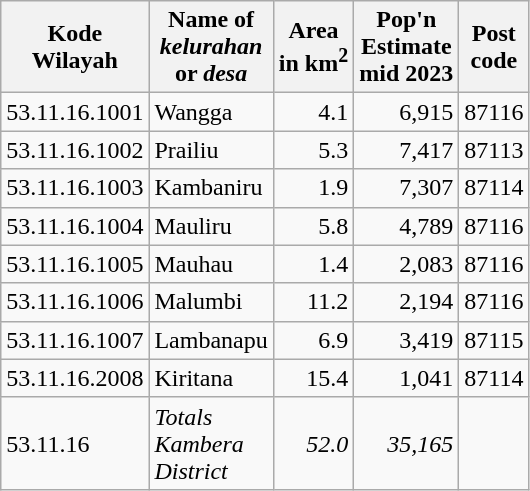<table class="sortable wikitable">
<tr>
<th>Kode<br>Wilayah</th>
<th>Name of <br><em>kelurahan</em> <br>or <em>desa</em></th>
<th>Area <br>in km<sup>2</sup></th>
<th>Pop'n<br>Estimate<br>mid 2023 </th>
<th>Post<br>code</th>
</tr>
<tr>
<td>53.11.16.1001</td>
<td>Wangga</td>
<td align="right">4.1</td>
<td align="right">6,915</td>
<td>87116</td>
</tr>
<tr>
<td>53.11.16.1002</td>
<td>Prailiu</td>
<td align="right">5.3</td>
<td align="right">7,417</td>
<td>87113</td>
</tr>
<tr>
<td>53.11.16.1003</td>
<td>Kambaniru</td>
<td align="right">1.9</td>
<td align="right">7,307</td>
<td>87114</td>
</tr>
<tr>
<td>53.11.16.1004</td>
<td>Mauliru</td>
<td align="right">5.8</td>
<td align="right">4,789</td>
<td>87116</td>
</tr>
<tr>
<td>53.11.16.1005</td>
<td>Mauhau</td>
<td align="right">1.4</td>
<td align="right">2,083</td>
<td>87116</td>
</tr>
<tr>
<td>53.11.16.1006</td>
<td>Malumbi</td>
<td align="right">11.2</td>
<td align="right">2,194</td>
<td>87116</td>
</tr>
<tr>
<td>53.11.16.1007</td>
<td>Lambanapu</td>
<td align="right">6.9</td>
<td align="right">3,419</td>
<td>87115</td>
</tr>
<tr>
<td>53.11.16.2008</td>
<td>Kiritana</td>
<td align="right">15.4</td>
<td align="right">1,041</td>
<td>87114</td>
</tr>
<tr>
<td>53.11.16</td>
<td><em>Totals<br> Kambera<br> District</em></td>
<td align="right"><em>52.0</em></td>
<td align="right"><em>35,165</em></td>
<td></td>
</tr>
</table>
